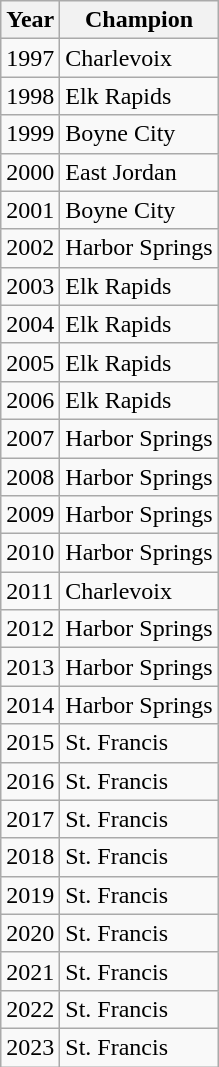<table class=wikitable>
<tr>
<th>Year</th>
<th>Champion</th>
</tr>
<tr>
<td>1997</td>
<td>Charlevoix</td>
</tr>
<tr>
<td>1998</td>
<td>Elk Rapids</td>
</tr>
<tr>
<td>1999</td>
<td>Boyne City</td>
</tr>
<tr>
<td>2000</td>
<td>East Jordan</td>
</tr>
<tr>
<td>2001</td>
<td>Boyne City</td>
</tr>
<tr>
<td>2002</td>
<td>Harbor Springs</td>
</tr>
<tr>
<td>2003</td>
<td>Elk Rapids</td>
</tr>
<tr>
<td>2004</td>
<td>Elk Rapids</td>
</tr>
<tr>
<td>2005</td>
<td>Elk Rapids</td>
</tr>
<tr>
<td>2006</td>
<td>Elk Rapids</td>
</tr>
<tr>
<td>2007</td>
<td>Harbor Springs</td>
</tr>
<tr>
<td>2008</td>
<td>Harbor Springs</td>
</tr>
<tr>
<td>2009</td>
<td>Harbor Springs</td>
</tr>
<tr>
<td>2010</td>
<td>Harbor Springs</td>
</tr>
<tr>
<td>2011</td>
<td>Charlevoix</td>
</tr>
<tr>
<td>2012</td>
<td>Harbor Springs</td>
</tr>
<tr>
<td>2013</td>
<td>Harbor Springs</td>
</tr>
<tr>
<td>2014</td>
<td>Harbor Springs</td>
</tr>
<tr>
<td>2015</td>
<td>St. Francis</td>
</tr>
<tr>
<td>2016</td>
<td>St. Francis</td>
</tr>
<tr>
<td>2017</td>
<td>St. Francis</td>
</tr>
<tr>
<td>2018</td>
<td>St. Francis</td>
</tr>
<tr>
<td>2019</td>
<td>St. Francis</td>
</tr>
<tr>
<td>2020</td>
<td>St. Francis</td>
</tr>
<tr>
<td>2021</td>
<td>St. Francis</td>
</tr>
<tr>
<td>2022</td>
<td>St. Francis</td>
</tr>
<tr>
<td>2023</td>
<td>St. Francis</td>
</tr>
</table>
